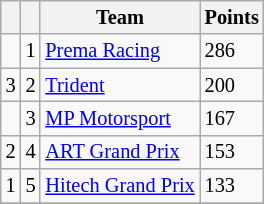<table class="wikitable" style="font-size: 85%;">
<tr>
<th></th>
<th></th>
<th>Team</th>
<th>Points</th>
</tr>
<tr>
<td align="left"></td>
<td align="center">1</td>
<td> <a href='#'>Prema Racing</a></td>
<td>286</td>
</tr>
<tr>
<td align="left"> 3</td>
<td align="center">2</td>
<td> <a href='#'>Trident</a></td>
<td>200</td>
</tr>
<tr>
<td align="left"></td>
<td align="center">3</td>
<td> <a href='#'>MP Motorsport</a></td>
<td>167</td>
</tr>
<tr>
<td align="left"> 2</td>
<td align="center">4</td>
<td> <a href='#'>ART Grand Prix</a></td>
<td>153</td>
</tr>
<tr>
<td align="left"> 1</td>
<td align="center">5</td>
<td> <a href='#'>Hitech Grand Prix</a></td>
<td>133</td>
</tr>
<tr>
</tr>
</table>
